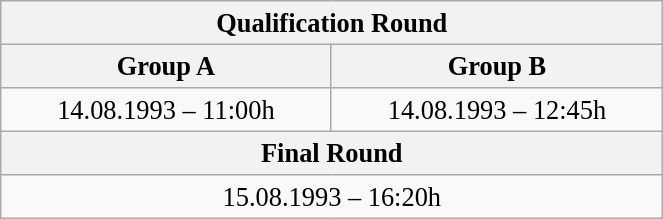<table class="wikitable" style=" text-align:center; font-size:110%;" width="35%">
<tr>
<th colspan="2">Qualification Round</th>
</tr>
<tr>
<th>Group A</th>
<th>Group B</th>
</tr>
<tr>
<td>14.08.1993 – 11:00h</td>
<td>14.08.1993 – 12:45h</td>
</tr>
<tr>
<th colspan="2">Final Round</th>
</tr>
<tr>
<td colspan="2">15.08.1993 – 16:20h</td>
</tr>
</table>
